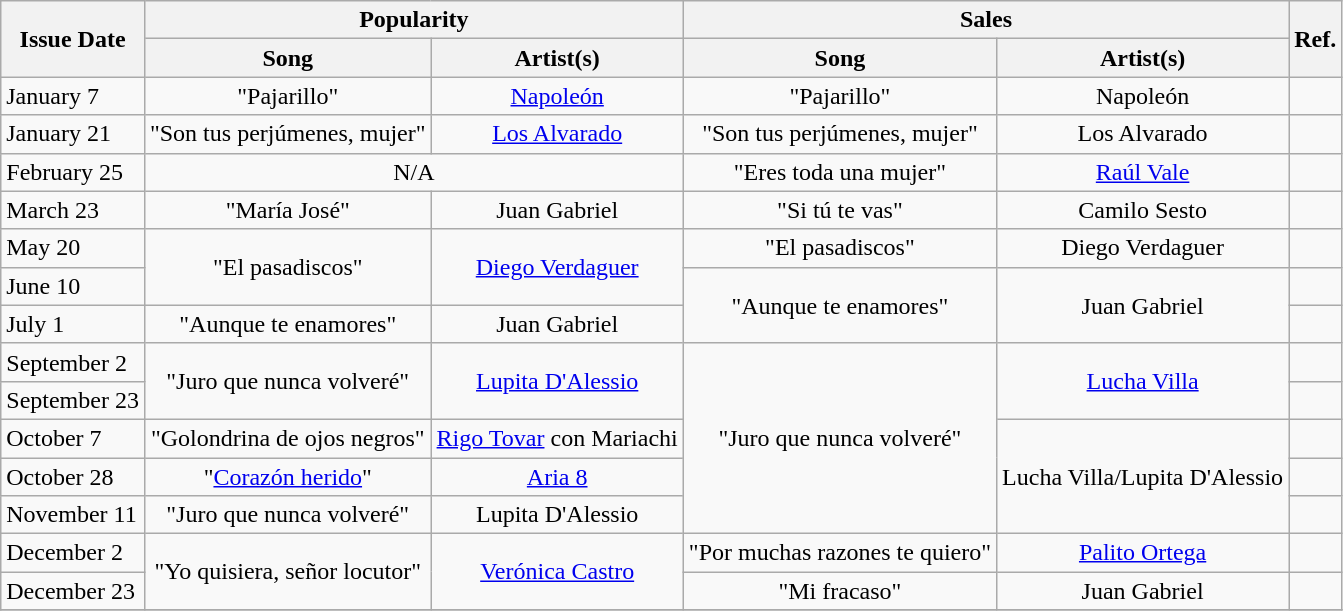<table class="wikitable" style="text-align: left;">
<tr>
<th style="text-align: center;" rowspan="2">Issue Date</th>
<th style="text-align: center;" colspan="2">Popularity</th>
<th style="text-align: center;" colspan="2">Sales</th>
<th style="text-align: center;" rowspan="2">Ref.</th>
</tr>
<tr>
<th>Song</th>
<th>Artist(s)</th>
<th>Song</th>
<th>Artist(s)</th>
</tr>
<tr>
<td>January 7</td>
<td align="center">"Pajarillo"</td>
<td align="center"><a href='#'>Napoleón</a></td>
<td align="center">"Pajarillo"</td>
<td align="center">Napoleón</td>
<td align="center"></td>
</tr>
<tr>
<td>January 21</td>
<td align="center">"Son tus perjúmenes, mujer"</td>
<td align="center"><a href='#'>Los Alvarado</a></td>
<td align="center">"Son tus perjúmenes, mujer"</td>
<td align="center">Los Alvarado</td>
<td align="center"></td>
</tr>
<tr>
<td>February 25</td>
<td align="center" colspan="2">N/A</td>
<td align="center">"Eres toda una mujer"</td>
<td align="center"><a href='#'>Raúl Vale</a></td>
<td align="center"></td>
</tr>
<tr>
<td>March 23</td>
<td align="center">"María José"</td>
<td align="center">Juan Gabriel</td>
<td align="center">"Si tú te vas"</td>
<td align="center">Camilo Sesto</td>
<td align="center"></td>
</tr>
<tr>
<td>May 20</td>
<td align="center" rowspan="2">"El pasadiscos"</td>
<td align="center" rowspan="2"><a href='#'>Diego Verdaguer</a></td>
<td align="center">"El pasadiscos"</td>
<td align="center">Diego Verdaguer</td>
<td align="center"></td>
</tr>
<tr>
<td>June 10</td>
<td align="center" rowspan="2">"Aunque te enamores"</td>
<td align="center" rowspan="2">Juan Gabriel</td>
<td align="center"></td>
</tr>
<tr>
<td>July 1</td>
<td align="center">"Aunque te enamores"</td>
<td align="center">Juan Gabriel</td>
<td align="center"></td>
</tr>
<tr>
<td>September 2</td>
<td align="center" rowspan="2">"Juro que nunca volveré"</td>
<td align="center" rowspan="2"><a href='#'>Lupita D'Alessio</a></td>
<td align="center" rowspan="5">"Juro que nunca volveré"</td>
<td align="center" rowspan="2"><a href='#'>Lucha Villa</a></td>
<td align="center"></td>
</tr>
<tr>
<td>September 23</td>
<td align="center"></td>
</tr>
<tr>
<td>October 7</td>
<td align="center">"Golondrina de ojos negros"</td>
<td align="center"><a href='#'>Rigo Tovar</a> con Mariachi</td>
<td align="center" rowspan="3">Lucha Villa/Lupita D'Alessio</td>
<td align="center"></td>
</tr>
<tr>
<td>October 28</td>
<td align="center">"<a href='#'>Corazón herido</a>"</td>
<td align="center"><a href='#'>Aria 8</a></td>
<td align="center"></td>
</tr>
<tr>
<td>November 11</td>
<td align="center">"Juro que nunca volveré"</td>
<td align="center">Lupita D'Alessio</td>
<td align="center"></td>
</tr>
<tr>
<td>December 2</td>
<td align="center" rowspan="2">"Yo quisiera, señor locutor"</td>
<td align="center" rowspan="2"><a href='#'>Verónica Castro</a></td>
<td align="center">"Por muchas razones te quiero"</td>
<td align="center"><a href='#'>Palito Ortega</a></td>
<td align="center"></td>
</tr>
<tr>
<td>December 23</td>
<td align="center">"Mi fracaso"</td>
<td align="center">Juan Gabriel</td>
<td align="center"></td>
</tr>
<tr>
</tr>
</table>
